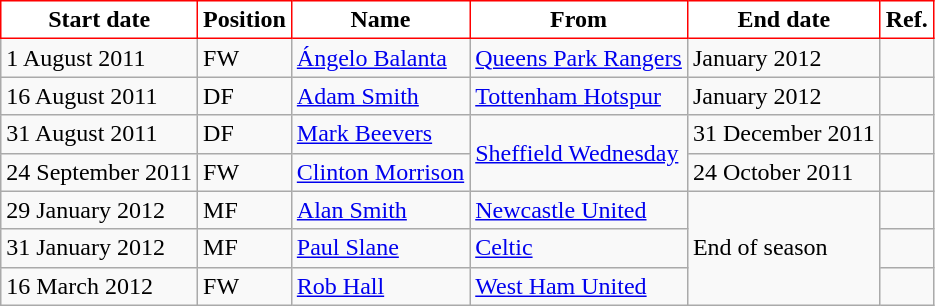<table class="wikitable">
<tr>
<th style="background:#FFFFFF; color:black; border:1px solid red;">Start date</th>
<th style="background:#FFFFFF; color:black; border:1px solid red;">Position</th>
<th style="background:#FFFFFF; color:black; border:1px solid red;">Name</th>
<th style="background:#FFFFFF; color:black; border:1px solid red;">From</th>
<th style="background:#FFFFFF; color:black; border:1px solid red;">End date</th>
<th style="background:#FFFFFF; color:black; border:1px solid red;">Ref.</th>
</tr>
<tr>
<td>1 August 2011</td>
<td>FW</td>
<td> <a href='#'>Ángelo Balanta</a></td>
<td><a href='#'>Queens Park Rangers</a></td>
<td>January 2012</td>
<td></td>
</tr>
<tr>
<td>16 August 2011</td>
<td>DF</td>
<td> <a href='#'>Adam Smith</a></td>
<td><a href='#'>Tottenham Hotspur</a></td>
<td>January 2012</td>
<td></td>
</tr>
<tr>
<td>31 August 2011</td>
<td>DF</td>
<td> <a href='#'>Mark Beevers</a></td>
<td rowspan="2"><a href='#'>Sheffield Wednesday</a></td>
<td>31 December 2011</td>
<td></td>
</tr>
<tr>
<td>24 September 2011</td>
<td>FW</td>
<td> <a href='#'>Clinton Morrison</a></td>
<td>24 October 2011</td>
<td></td>
</tr>
<tr>
<td>29 January 2012</td>
<td>MF</td>
<td> <a href='#'>Alan Smith</a></td>
<td><a href='#'>Newcastle United</a></td>
<td rowspan="3">End of season</td>
<td></td>
</tr>
<tr>
<td>31 January 2012</td>
<td>MF</td>
<td> <a href='#'>Paul Slane</a></td>
<td> <a href='#'>Celtic</a></td>
<td></td>
</tr>
<tr>
<td>16 March 2012</td>
<td>FW</td>
<td> <a href='#'>Rob Hall</a></td>
<td><a href='#'>West Ham United</a></td>
<td></td>
</tr>
</table>
